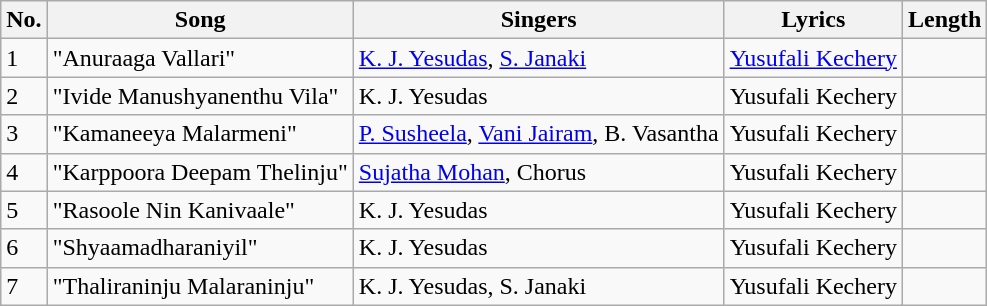<table class="wikitable">
<tr>
<th>No.</th>
<th>Song</th>
<th>Singers</th>
<th>Lyrics</th>
<th>Length</th>
</tr>
<tr>
<td>1</td>
<td>"Anuraaga Vallari"</td>
<td><a href='#'>K. J. Yesudas</a>, <a href='#'>S. Janaki</a></td>
<td><a href='#'>Yusufali Kechery</a></td>
<td></td>
</tr>
<tr>
<td>2</td>
<td>"Ivide Manushyanenthu Vila"</td>
<td>K. J. Yesudas</td>
<td>Yusufali Kechery</td>
<td></td>
</tr>
<tr>
<td>3</td>
<td>"Kamaneeya Malarmeni"</td>
<td><a href='#'>P. Susheela</a>, <a href='#'>Vani Jairam</a>, B. Vasantha</td>
<td>Yusufali Kechery</td>
<td></td>
</tr>
<tr>
<td>4</td>
<td>"Karppoora Deepam Thelinju"</td>
<td><a href='#'>Sujatha Mohan</a>, Chorus</td>
<td>Yusufali Kechery</td>
<td></td>
</tr>
<tr>
<td>5</td>
<td>"Rasoole Nin Kanivaale"</td>
<td>K. J. Yesudas</td>
<td>Yusufali Kechery</td>
<td></td>
</tr>
<tr>
<td>6</td>
<td>"Shyaamadharaniyil"</td>
<td>K. J. Yesudas</td>
<td>Yusufali Kechery</td>
<td></td>
</tr>
<tr>
<td>7</td>
<td>"Thaliraninju Malaraninju"</td>
<td>K. J. Yesudas, S. Janaki</td>
<td>Yusufali Kechery</td>
<td></td>
</tr>
</table>
